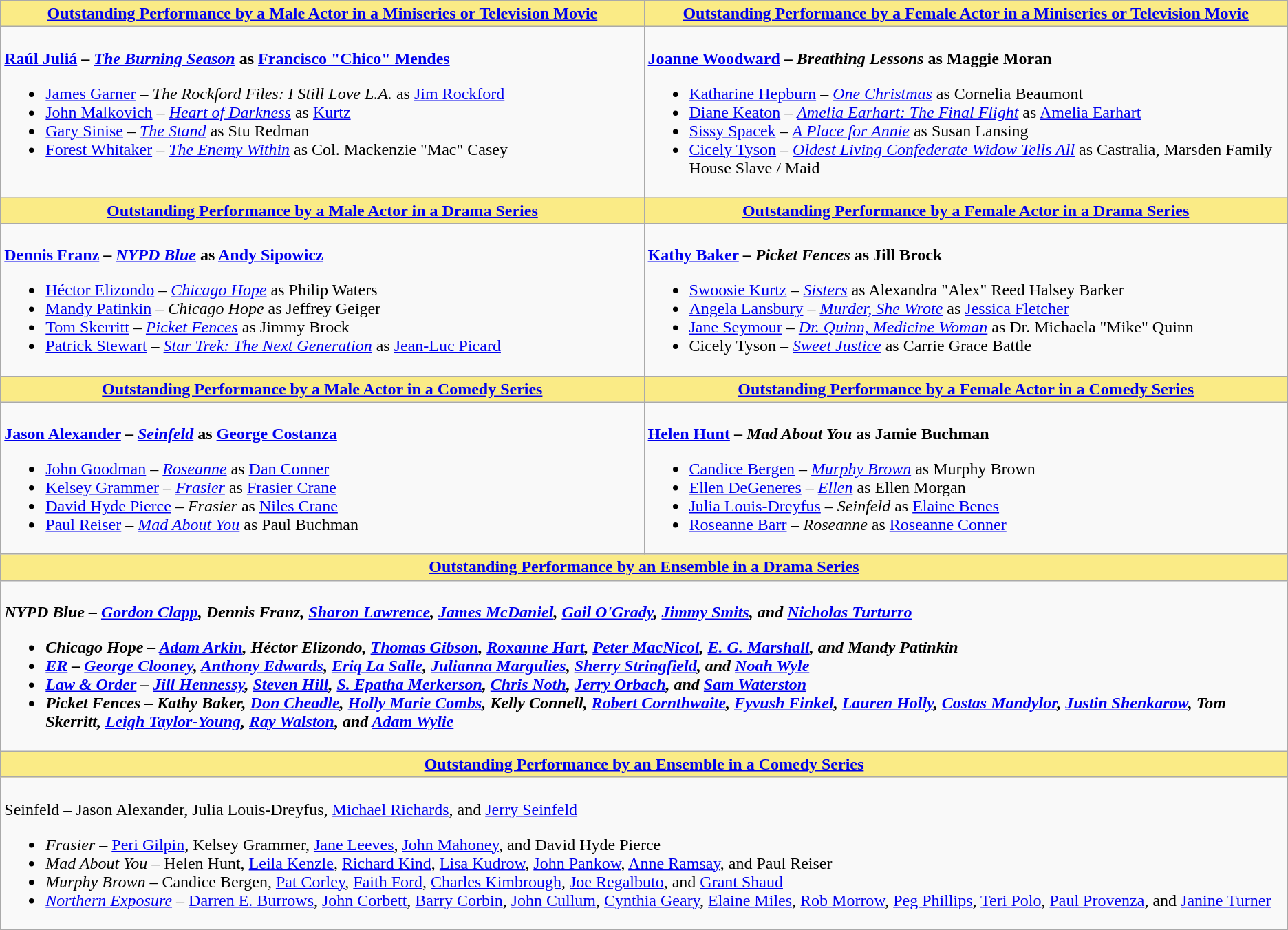<table class=wikitable style="width="100%">
<tr>
<th style="background:#FAEB86;" width="50%"><a href='#'>Outstanding Performance by a Male Actor in a Miniseries or Television Movie</a></th>
<th style="background:#FAEB86;" width="50%"><a href='#'>Outstanding Performance by a Female Actor in a Miniseries or Television Movie</a></th>
</tr>
<tr>
<td valign="top"><br><strong><a href='#'>Raúl Juliá</a> – <em><a href='#'>The Burning Season</a></em> as <a href='#'>Francisco "Chico" Mendes</a></strong><ul><li><a href='#'>James Garner</a> – <em>The Rockford Files: I Still Love L.A.</em> as <a href='#'>Jim Rockford</a></li><li><a href='#'>John Malkovich</a> – <em><a href='#'>Heart of Darkness</a></em> as <a href='#'>Kurtz</a></li><li><a href='#'>Gary Sinise</a> – <em><a href='#'>The Stand</a></em> as Stu Redman</li><li><a href='#'>Forest Whitaker</a> – <em><a href='#'>The Enemy Within</a></em> as Col. Mackenzie "Mac" Casey</li></ul></td>
<td valign="top"><br><strong><a href='#'>Joanne Woodward</a> – <em>Breathing Lessons</em> as Maggie Moran</strong><ul><li><a href='#'>Katharine Hepburn</a> – <em><a href='#'>One Christmas</a></em> as Cornelia Beaumont</li><li><a href='#'>Diane Keaton</a> – <em><a href='#'>Amelia Earhart: The Final Flight</a></em> as <a href='#'>Amelia Earhart</a></li><li><a href='#'>Sissy Spacek</a> – <em><a href='#'>A Place for Annie</a></em> as Susan Lansing</li><li><a href='#'>Cicely Tyson</a> – <em><a href='#'>Oldest Living Confederate Widow Tells All</a></em> as Castralia, Marsden Family House Slave / Maid</li></ul></td>
</tr>
<tr>
<th style="background:#FAEB86;"><a href='#'>Outstanding Performance by a Male Actor in a Drama Series</a></th>
<th style="background:#FAEB86;"><a href='#'>Outstanding Performance by a Female Actor in a Drama Series</a></th>
</tr>
<tr>
<td valign="top"><br><strong><a href='#'>Dennis Franz</a> – <em><a href='#'>NYPD Blue</a></em> as <a href='#'>Andy Sipowicz</a></strong><ul><li><a href='#'>Héctor Elizondo</a> – <em><a href='#'>Chicago Hope</a></em> as Philip Waters</li><li><a href='#'>Mandy Patinkin</a> – <em>Chicago Hope</em> as Jeffrey Geiger</li><li><a href='#'>Tom Skerritt</a> – <em><a href='#'>Picket Fences</a></em> as Jimmy Brock</li><li><a href='#'>Patrick Stewart</a> – <em><a href='#'>Star Trek: The Next Generation</a></em> as <a href='#'>Jean-Luc Picard</a></li></ul></td>
<td valign="top"><br><strong><a href='#'>Kathy Baker</a> – <em>Picket Fences</em> as Jill Brock</strong><ul><li><a href='#'>Swoosie Kurtz</a> – <em><a href='#'>Sisters</a></em> as Alexandra "Alex" Reed Halsey Barker</li><li><a href='#'>Angela Lansbury</a> – <em><a href='#'>Murder, She Wrote</a></em> as <a href='#'>Jessica Fletcher</a></li><li><a href='#'>Jane Seymour</a> – <em><a href='#'>Dr. Quinn, Medicine Woman</a></em> as Dr. Michaela "Mike" Quinn</li><li>Cicely Tyson – <em><a href='#'>Sweet Justice</a></em> as Carrie Grace Battle</li></ul></td>
</tr>
<tr>
<th style="background:#FAEB86;"><a href='#'>Outstanding Performance by a Male Actor in a Comedy Series</a></th>
<th style="background:#FAEB86;"><a href='#'>Outstanding Performance by a Female Actor in a Comedy Series</a></th>
</tr>
<tr>
<td valign="top"><br><strong><a href='#'>Jason Alexander</a> – <em><a href='#'>Seinfeld</a></em> as <a href='#'>George Costanza</a></strong><ul><li><a href='#'>John Goodman</a> – <em><a href='#'>Roseanne</a></em> as <a href='#'>Dan Conner</a></li><li><a href='#'>Kelsey Grammer</a> – <em><a href='#'>Frasier</a></em> as <a href='#'>Frasier Crane</a></li><li><a href='#'>David Hyde Pierce</a> – <em>Frasier</em> as <a href='#'>Niles Crane</a></li><li><a href='#'>Paul Reiser</a> – <em><a href='#'>Mad About You</a></em> as Paul Buchman</li></ul></td>
<td valign="top"><br><strong><a href='#'>Helen Hunt</a> – <em>Mad About You</em> as Jamie Buchman</strong><ul><li><a href='#'>Candice Bergen</a> – <em><a href='#'>Murphy Brown</a></em> as Murphy Brown</li><li><a href='#'>Ellen DeGeneres</a> – <em><a href='#'>Ellen</a></em> as Ellen Morgan</li><li><a href='#'>Julia Louis-Dreyfus</a> – <em>Seinfeld</em> as <a href='#'>Elaine Benes</a></li><li><a href='#'>Roseanne Barr</a> – <em>Roseanne</em> as <a href='#'>Roseanne Conner</a></li></ul></td>
</tr>
<tr>
<th colspan="2" style="background:#FAEB86;"><a href='#'>Outstanding Performance by an Ensemble in a Drama Series</a></th>
</tr>
<tr>
<td colspan="2" style="vertical-align:top;"><br><strong><em>NYPD Blue<em> – <a href='#'>Gordon Clapp</a>, Dennis Franz, <a href='#'>Sharon Lawrence</a>, <a href='#'>James McDaniel</a>, <a href='#'>Gail O'Grady</a>, <a href='#'>Jimmy Smits</a>, and <a href='#'>Nicholas Turturro</a><strong><ul><li></em>Chicago Hope<em> – <a href='#'>Adam Arkin</a>, Héctor Elizondo, <a href='#'>Thomas Gibson</a>, <a href='#'>Roxanne Hart</a>, <a href='#'>Peter MacNicol</a>, <a href='#'>E. G. Marshall</a>, and Mandy Patinkin</li><li></em><a href='#'>ER</a><em> – <a href='#'>George Clooney</a>, <a href='#'>Anthony Edwards</a>, <a href='#'>Eriq La Salle</a>, <a href='#'>Julianna Margulies</a>, <a href='#'>Sherry Stringfield</a>, and <a href='#'>Noah Wyle</a></li><li></em><a href='#'>Law & Order</a><em> – <a href='#'>Jill Hennessy</a>, <a href='#'>Steven Hill</a>, <a href='#'>S. Epatha Merkerson</a>, <a href='#'>Chris Noth</a>, <a href='#'>Jerry Orbach</a>, and <a href='#'>Sam Waterston</a></li><li></em>Picket Fences<em> – Kathy Baker, <a href='#'>Don Cheadle</a>, <a href='#'>Holly Marie Combs</a>, Kelly Connell, <a href='#'>Robert Cornthwaite</a>, <a href='#'>Fyvush Finkel</a>, <a href='#'>Lauren Holly</a>, <a href='#'>Costas Mandylor</a>, <a href='#'>Justin Shenkarow</a>, Tom Skerritt, <a href='#'>Leigh Taylor-Young</a>, <a href='#'>Ray Walston</a>, and <a href='#'>Adam Wylie</a></li></ul></td>
</tr>
<tr>
<th colspan="2" style="background:#FAEB86;"><a href='#'>Outstanding Performance by an Ensemble in a Comedy Series</a></th>
</tr>
<tr>
<td colspan="2" style="vertical-align:top;"><br></em></strong>Seinfeld</em> – Jason Alexander, Julia Louis-Dreyfus, <a href='#'>Michael Richards</a>, and <a href='#'>Jerry Seinfeld</a></strong><ul><li><em>Frasier</em> – <a href='#'>Peri Gilpin</a>, Kelsey Grammer, <a href='#'>Jane Leeves</a>, <a href='#'>John Mahoney</a>, and David Hyde Pierce</li><li><em>Mad About You</em> – Helen Hunt, <a href='#'>Leila Kenzle</a>, <a href='#'>Richard Kind</a>, <a href='#'>Lisa Kudrow</a>, <a href='#'>John Pankow</a>, <a href='#'>Anne Ramsay</a>, and Paul Reiser</li><li><em>Murphy Brown</em> – Candice Bergen, <a href='#'>Pat Corley</a>, <a href='#'>Faith Ford</a>, <a href='#'>Charles Kimbrough</a>, <a href='#'>Joe Regalbuto</a>, and <a href='#'>Grant Shaud</a></li><li><em><a href='#'>Northern Exposure</a></em> – <a href='#'>Darren E. Burrows</a>, <a href='#'>John Corbett</a>, <a href='#'>Barry Corbin</a>, <a href='#'>John Cullum</a>, <a href='#'>Cynthia Geary</a>, <a href='#'>Elaine Miles</a>, <a href='#'>Rob Morrow</a>, <a href='#'>Peg Phillips</a>, <a href='#'>Teri Polo</a>, <a href='#'>Paul Provenza</a>, and <a href='#'>Janine Turner</a></li></ul></td>
</tr>
</table>
